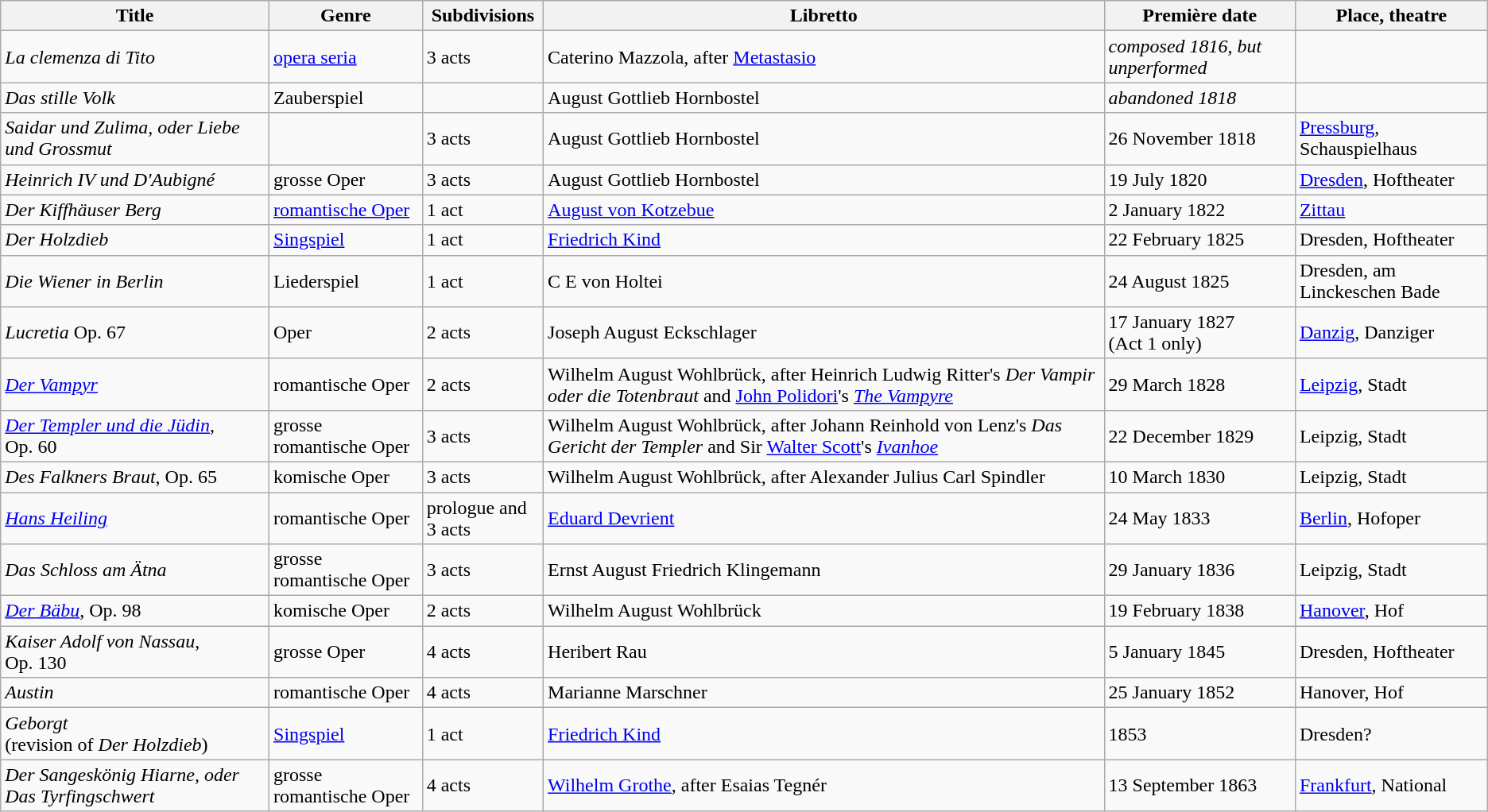<table class="wikitable sortable">
<tr>
<th>Title</th>
<th>Genre</th>
<th>Sub­divisions</th>
<th>Libretto</th>
<th>Première date</th>
<th>Place, theatre</th>
</tr>
<tr>
<td><em>La clemenza di Tito</em></td>
<td><a href='#'>opera seria</a></td>
<td>3 acts</td>
<td>Caterino Mazzola, after <a href='#'>Metastasio</a></td>
<td><em>composed 1816, but unperformed</em></td>
<td></td>
</tr>
<tr>
<td><em>Das stille Volk</em></td>
<td>Zauberspiel</td>
<td></td>
<td>August Gottlieb Hornbostel</td>
<td><em>abandoned 1818</em></td>
<td></td>
</tr>
<tr>
<td><em>Saidar und Zulima, oder Liebe und Grossmut</em></td>
<td></td>
<td>3 acts</td>
<td>August Gottlieb Hornbostel</td>
<td>26 November 1818</td>
<td><a href='#'>Pressburg</a>, Schauspielhaus</td>
</tr>
<tr>
<td><em>Heinrich IV und D'Aubigné</em></td>
<td>grosse Oper</td>
<td>3 acts</td>
<td>August Gottlieb Hornbostel</td>
<td>19 July 1820</td>
<td><a href='#'>Dresden</a>, Hoftheater</td>
</tr>
<tr>
<td><em>Der Kiffhäuser Berg</em></td>
<td><a href='#'>romantische Oper</a></td>
<td>1 act</td>
<td><a href='#'>August von Kotzebue</a></td>
<td>2 January 1822</td>
<td><a href='#'>Zittau</a></td>
</tr>
<tr>
<td><em>Der Holzdieb</em></td>
<td><a href='#'>Singspiel</a></td>
<td>1 act</td>
<td><a href='#'>Friedrich Kind</a></td>
<td>22 February 1825</td>
<td>Dresden, Hoftheater</td>
</tr>
<tr>
<td><em>Die Wiener in Berlin</em></td>
<td>Liederspiel</td>
<td>1 act</td>
<td>C E von Holtei</td>
<td>24 August 1825</td>
<td>Dresden, am Linckeschen Bade</td>
</tr>
<tr>
<td><em>Lucretia</em> Op. 67</td>
<td>Oper</td>
<td>2 acts</td>
<td>Joseph August Eckschlager</td>
<td>17 January 1827<br>(Act 1 only)</td>
<td><a href='#'>Danzig</a>, Danziger</td>
</tr>
<tr>
<td><em><a href='#'>Der Vampyr</a></em></td>
<td>romantische Oper</td>
<td>2 acts</td>
<td>Wilhelm August Wohlbrück, after Heinrich Ludwig Ritter's <em>Der Vampir oder die Totenbraut</em> and <a href='#'>John Polidori</a>'s <em><a href='#'>The Vampyre</a></em></td>
<td>29 March 1828</td>
<td><a href='#'>Leipzig</a>, Stadt</td>
</tr>
<tr>
<td><em><a href='#'>Der Templer und die Jüdin</a></em>, Op. 60</td>
<td>grosse romantische Oper</td>
<td>3 acts</td>
<td>Wilhelm August Wohlbrück, after Johann Reinhold von Lenz's <em>Das Gericht der Templer</em> and Sir <a href='#'>Walter Scott</a>'s <em><a href='#'>Ivanhoe</a></em></td>
<td>22 December 1829</td>
<td>Leipzig, Stadt</td>
</tr>
<tr>
<td><em>Des Falkners Braut</em>, Op. 65</td>
<td>komische Oper</td>
<td>3 acts</td>
<td>Wilhelm August Wohlbrück, after Alexander Julius Carl Spindler</td>
<td>10 March 1830</td>
<td>Leipzig, Stadt</td>
</tr>
<tr>
<td><em><a href='#'>Hans Heiling</a></em></td>
<td>romantische Oper</td>
<td>prologue and 3 acts</td>
<td><a href='#'>Eduard Devrient</a></td>
<td>24 May 1833</td>
<td><a href='#'>Berlin</a>, Hofoper</td>
</tr>
<tr>
<td><em>Das Schloss am Ätna</em></td>
<td>grosse romantische Oper</td>
<td>3 acts</td>
<td>Ernst August Friedrich Klingemann</td>
<td>29 January 1836</td>
<td>Leipzig, Stadt</td>
</tr>
<tr>
<td><em><a href='#'>Der Bäbu</a></em>, Op. 98</td>
<td>komische Oper</td>
<td>2 acts</td>
<td>Wilhelm August Wohlbrück</td>
<td>19 February 1838</td>
<td><a href='#'>Hanover</a>, Hof</td>
</tr>
<tr>
<td><em>Kaiser Adolf von Nassau</em>, Op. 130</td>
<td>grosse Oper</td>
<td>4 acts</td>
<td>Heribert Rau</td>
<td>5 January 1845</td>
<td>Dresden, Hoftheater</td>
</tr>
<tr>
<td><em>Austin</em></td>
<td>romantische Oper</td>
<td>4 acts</td>
<td>Marianne Marschner</td>
<td>25 January 1852</td>
<td>Hanover, Hof</td>
</tr>
<tr>
<td><em>Geborgt</em><br>(revision of <em>Der Holzdieb</em>)</td>
<td><a href='#'>Singspiel</a></td>
<td>1 act</td>
<td><a href='#'>Friedrich Kind</a></td>
<td>1853</td>
<td>Dresden?</td>
</tr>
<tr>
<td><em>Der Sangeskönig Hiarne, oder Das Tyrfingschwert</em></td>
<td>grosse romantische Oper</td>
<td>4 acts</td>
<td><a href='#'>Wilhelm Grothe</a>, after Esaias Tegnér</td>
<td>13 September 1863</td>
<td><a href='#'>Frankfurt</a>, National</td>
</tr>
</table>
